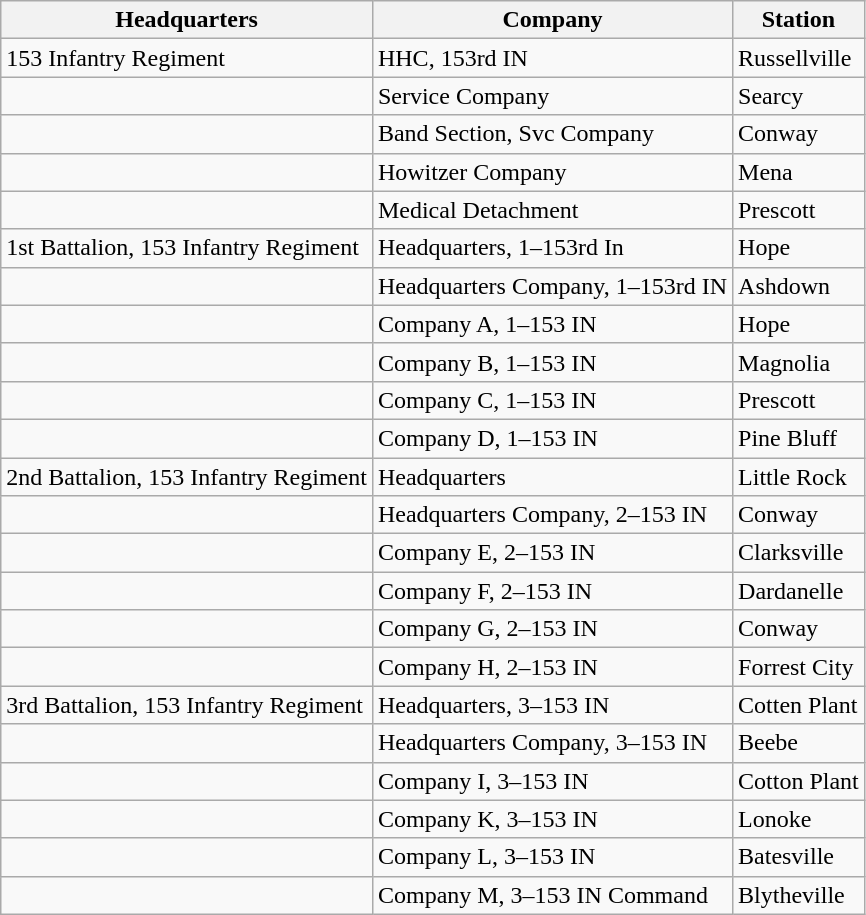<table class="wikitable">
<tr>
<th>Headquarters</th>
<th>Company</th>
<th>Station</th>
</tr>
<tr>
<td>153 Infantry Regiment</td>
<td>HHC, 153rd IN</td>
<td>Russellville</td>
</tr>
<tr>
<td></td>
<td>Service Company</td>
<td>Searcy</td>
</tr>
<tr>
<td></td>
<td>Band Section, Svc Company</td>
<td>Conway</td>
</tr>
<tr>
<td></td>
<td>Howitzer Company</td>
<td>Mena</td>
</tr>
<tr>
<td></td>
<td>Medical Detachment</td>
<td>Prescott</td>
</tr>
<tr>
<td>1st Battalion, 153 Infantry Regiment</td>
<td>Headquarters, 1–153rd In</td>
<td>Hope</td>
</tr>
<tr>
<td></td>
<td>Headquarters Company, 1–153rd IN</td>
<td>Ashdown</td>
</tr>
<tr>
<td></td>
<td>Company A, 1–153 IN</td>
<td>Hope</td>
</tr>
<tr>
<td></td>
<td>Company B, 1–153 IN</td>
<td>Magnolia</td>
</tr>
<tr>
<td></td>
<td>Company C, 1–153 IN</td>
<td>Prescott</td>
</tr>
<tr>
<td></td>
<td>Company D, 1–153 IN</td>
<td>Pine Bluff</td>
</tr>
<tr>
<td>2nd Battalion, 153 Infantry Regiment</td>
<td>Headquarters</td>
<td>Little Rock</td>
</tr>
<tr>
<td></td>
<td>Headquarters Company, 2–153 IN</td>
<td>Conway</td>
</tr>
<tr>
<td></td>
<td>Company E, 2–153 IN</td>
<td>Clarksville</td>
</tr>
<tr>
<td></td>
<td>Company F, 2–153 IN</td>
<td>Dardanelle</td>
</tr>
<tr>
<td></td>
<td>Company G, 2–153 IN</td>
<td>Conway</td>
</tr>
<tr>
<td></td>
<td>Company H, 2–153 IN</td>
<td>Forrest City</td>
</tr>
<tr>
<td>3rd Battalion, 153 Infantry Regiment</td>
<td>Headquarters, 3–153 IN</td>
<td>Cotten Plant</td>
</tr>
<tr>
<td></td>
<td>Headquarters Company, 3–153 IN</td>
<td>Beebe</td>
</tr>
<tr>
<td></td>
<td>Company I, 3–153 IN</td>
<td>Cotton Plant</td>
</tr>
<tr>
<td></td>
<td>Company K, 3–153 IN</td>
<td>Lonoke</td>
</tr>
<tr>
<td></td>
<td>Company L, 3–153 IN</td>
<td>Batesville</td>
</tr>
<tr>
<td></td>
<td>Company M, 3–153 IN Command</td>
<td>Blytheville</td>
</tr>
</table>
